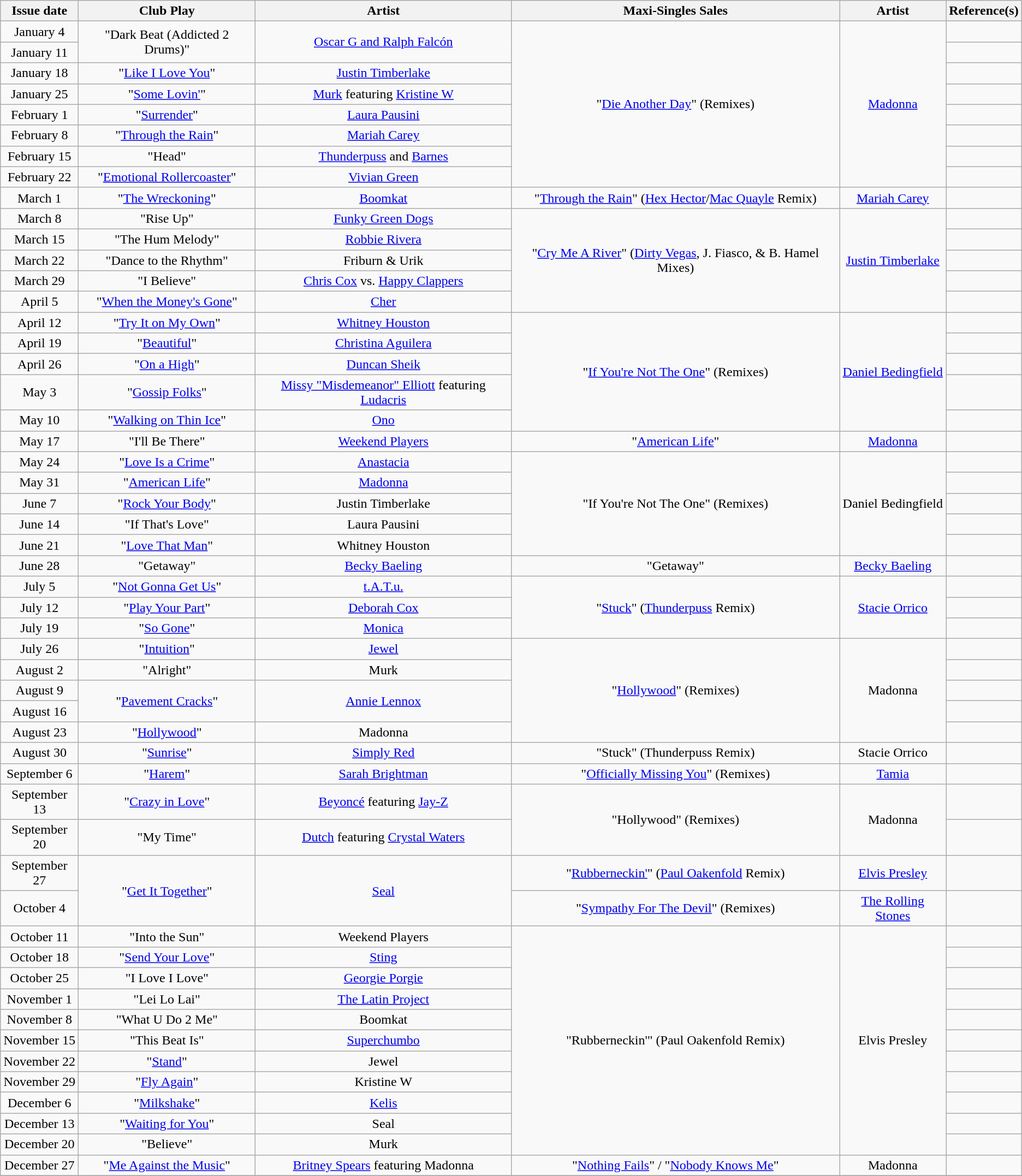<table class="wikitable" style="text-align: center;">
<tr>
<th>Issue date</th>
<th>Club Play</th>
<th>Artist</th>
<th>Maxi-Singles Sales</th>
<th>Artist</th>
<th>Reference(s)</th>
</tr>
<tr>
<td>January 4</td>
<td rowspan="2">"Dark Beat (Addicted 2 Drums)"</td>
<td rowspan="2"><a href='#'>Oscar G and Ralph Falcón</a></td>
<td rowspan="8">"<a href='#'>Die Another Day</a>" (Remixes)</td>
<td rowspan="8"><a href='#'>Madonna</a></td>
<td></td>
</tr>
<tr>
<td>January 11</td>
<td></td>
</tr>
<tr>
<td>January 18</td>
<td>"<a href='#'>Like I Love You</a>"</td>
<td><a href='#'>Justin Timberlake</a></td>
<td></td>
</tr>
<tr>
<td>January 25</td>
<td>"<a href='#'>Some Lovin'</a>"</td>
<td><a href='#'>Murk</a> featuring <a href='#'>Kristine W</a></td>
<td></td>
</tr>
<tr>
<td>February 1</td>
<td>"<a href='#'>Surrender</a>"</td>
<td><a href='#'>Laura Pausini</a></td>
<td></td>
</tr>
<tr>
<td>February 8</td>
<td>"<a href='#'>Through the Rain</a>"</td>
<td><a href='#'>Mariah Carey</a></td>
<td></td>
</tr>
<tr>
<td>February 15</td>
<td>"Head"</td>
<td><a href='#'>Thunderpuss</a> and <a href='#'>Barnes</a></td>
<td></td>
</tr>
<tr>
<td>February 22</td>
<td>"<a href='#'>Emotional Rollercoaster</a>"</td>
<td><a href='#'>Vivian Green</a></td>
<td></td>
</tr>
<tr>
<td>March 1</td>
<td>"<a href='#'>The Wreckoning</a>"</td>
<td><a href='#'>Boomkat</a></td>
<td>"<a href='#'>Through the Rain</a>" (<a href='#'>Hex Hector</a>/<a href='#'>Mac Quayle</a> Remix)</td>
<td><a href='#'>Mariah Carey</a></td>
<td></td>
</tr>
<tr>
<td>March 8</td>
<td>"Rise Up"</td>
<td><a href='#'>Funky Green Dogs</a></td>
<td rowspan="5">"<a href='#'>Cry Me A River</a>" (<a href='#'>Dirty Vegas</a>, J. Fiasco, & B. Hamel Mixes)</td>
<td rowspan="5"><a href='#'>Justin Timberlake</a></td>
<td></td>
</tr>
<tr>
<td>March 15</td>
<td>"The Hum Melody"</td>
<td><a href='#'>Robbie Rivera</a></td>
<td></td>
</tr>
<tr>
<td>March 22</td>
<td>"Dance to the Rhythm"</td>
<td>Friburn & Urik</td>
<td></td>
</tr>
<tr>
<td>March 29</td>
<td>"I Believe"</td>
<td><a href='#'>Chris Cox</a> vs. <a href='#'>Happy Clappers</a></td>
<td></td>
</tr>
<tr>
<td>April 5</td>
<td>"<a href='#'>When the Money's Gone</a>"</td>
<td><a href='#'>Cher</a></td>
<td></td>
</tr>
<tr>
<td>April 12</td>
<td>"<a href='#'>Try It on My Own</a>"</td>
<td><a href='#'>Whitney Houston</a></td>
<td rowspan="5">"<a href='#'>If You're Not The One</a>" (Remixes)</td>
<td rowspan="5"><a href='#'>Daniel Bedingfield</a></td>
<td></td>
</tr>
<tr>
<td>April 19</td>
<td>"<a href='#'>Beautiful</a>"</td>
<td><a href='#'>Christina Aguilera</a></td>
<td></td>
</tr>
<tr>
<td>April 26</td>
<td>"<a href='#'>On a High</a>"</td>
<td><a href='#'>Duncan Sheik</a></td>
<td></td>
</tr>
<tr>
<td>May 3</td>
<td>"<a href='#'>Gossip Folks</a>"</td>
<td><a href='#'>Missy "Misdemeanor" Elliott</a> featuring <a href='#'>Ludacris</a></td>
<td></td>
</tr>
<tr>
<td>May 10</td>
<td>"<a href='#'>Walking on Thin Ice</a>"</td>
<td><a href='#'>Ono</a></td>
<td></td>
</tr>
<tr>
<td>May 17</td>
<td>"I'll Be There"</td>
<td><a href='#'>Weekend Players</a></td>
<td>"<a href='#'>American Life</a>"</td>
<td><a href='#'>Madonna</a></td>
<td></td>
</tr>
<tr>
<td>May 24</td>
<td>"<a href='#'>Love Is a Crime</a>"</td>
<td><a href='#'>Anastacia</a></td>
<td rowspan="5">"If You're Not The One" (Remixes)</td>
<td rowspan="5">Daniel Bedingfield</td>
<td></td>
</tr>
<tr>
<td>May 31</td>
<td>"<a href='#'>American Life</a>"</td>
<td><a href='#'>Madonna</a></td>
<td></td>
</tr>
<tr>
<td>June 7</td>
<td>"<a href='#'>Rock Your Body</a>"</td>
<td>Justin Timberlake</td>
<td></td>
</tr>
<tr>
<td>June 14</td>
<td>"If That's Love"</td>
<td>Laura Pausini</td>
<td></td>
</tr>
<tr>
<td>June 21</td>
<td>"<a href='#'>Love That Man</a>"</td>
<td>Whitney Houston</td>
<td></td>
</tr>
<tr>
<td>June 28</td>
<td>"Getaway"</td>
<td><a href='#'>Becky Baeling</a></td>
<td>"Getaway"</td>
<td><a href='#'>Becky Baeling</a></td>
<td></td>
</tr>
<tr>
<td>July 5</td>
<td>"<a href='#'>Not Gonna Get Us</a>"</td>
<td><a href='#'>t.A.T.u.</a></td>
<td rowspan="3">"<a href='#'>Stuck</a>" (<a href='#'>Thunderpuss</a> Remix)</td>
<td rowspan="3"><a href='#'>Stacie Orrico</a></td>
<td></td>
</tr>
<tr>
<td>July 12</td>
<td>"<a href='#'>Play Your Part</a>"</td>
<td><a href='#'>Deborah Cox</a></td>
<td></td>
</tr>
<tr>
<td>July 19</td>
<td>"<a href='#'>So Gone</a>"</td>
<td><a href='#'>Monica</a></td>
<td></td>
</tr>
<tr>
<td>July 26</td>
<td>"<a href='#'>Intuition</a>"</td>
<td><a href='#'>Jewel</a></td>
<td rowspan="5">"<a href='#'>Hollywood</a>" (Remixes)</td>
<td rowspan="5">Madonna</td>
<td></td>
</tr>
<tr>
<td>August 2</td>
<td>"Alright"</td>
<td>Murk</td>
<td></td>
</tr>
<tr>
<td>August 9</td>
<td rowspan="2">"<a href='#'>Pavement Cracks</a>"</td>
<td rowspan="2"><a href='#'>Annie Lennox</a></td>
<td></td>
</tr>
<tr>
<td>August 16</td>
<td></td>
</tr>
<tr>
<td>August 23</td>
<td>"<a href='#'>Hollywood</a>"</td>
<td>Madonna</td>
<td></td>
</tr>
<tr>
<td>August 30</td>
<td>"<a href='#'>Sunrise</a>"</td>
<td><a href='#'>Simply Red</a></td>
<td>"Stuck" (Thunderpuss Remix)</td>
<td>Stacie Orrico</td>
<td></td>
</tr>
<tr>
<td>September 6</td>
<td>"<a href='#'>Harem</a>"</td>
<td><a href='#'>Sarah Brightman</a></td>
<td>"<a href='#'>Officially Missing You</a>" (Remixes)</td>
<td><a href='#'>Tamia</a></td>
<td></td>
</tr>
<tr>
<td>September 13</td>
<td>"<a href='#'>Crazy in Love</a>"</td>
<td><a href='#'>Beyoncé</a> featuring <a href='#'>Jay-Z</a></td>
<td rowspan="2">"Hollywood" (Remixes)</td>
<td rowspan="2">Madonna</td>
<td></td>
</tr>
<tr>
<td>September 20</td>
<td>"My Time"</td>
<td><a href='#'>Dutch</a> featuring <a href='#'>Crystal Waters</a></td>
<td></td>
</tr>
<tr>
<td>September 27</td>
<td rowspan="2">"<a href='#'>Get It Together</a>"</td>
<td rowspan="2"><a href='#'>Seal</a></td>
<td>"<a href='#'>Rubberneckin'</a>" (<a href='#'>Paul Oakenfold</a> Remix)</td>
<td><a href='#'>Elvis Presley</a></td>
<td></td>
</tr>
<tr>
<td>October 4</td>
<td>"<a href='#'>Sympathy For The Devil</a>" (Remixes)</td>
<td><a href='#'>The Rolling Stones</a></td>
<td></td>
</tr>
<tr>
<td>October 11</td>
<td>"Into the Sun"</td>
<td>Weekend Players</td>
<td rowspan="11">"Rubberneckin'" (Paul Oakenfold Remix)</td>
<td rowspan="11">Elvis Presley</td>
<td></td>
</tr>
<tr>
<td>October 18</td>
<td>"<a href='#'>Send Your Love</a>"</td>
<td><a href='#'>Sting</a></td>
<td></td>
</tr>
<tr>
<td>October 25</td>
<td>"I Love I Love"</td>
<td><a href='#'>Georgie Porgie</a></td>
<td></td>
</tr>
<tr>
<td>November 1</td>
<td>"Lei Lo Lai"</td>
<td><a href='#'>The Latin Project</a></td>
<td></td>
</tr>
<tr>
<td>November 8</td>
<td>"What U Do 2 Me"</td>
<td>Boomkat</td>
<td></td>
</tr>
<tr>
<td>November 15</td>
<td>"This Beat Is"</td>
<td><a href='#'>Superchumbo</a></td>
<td></td>
</tr>
<tr>
<td>November 22</td>
<td>"<a href='#'>Stand</a>"</td>
<td>Jewel</td>
<td></td>
</tr>
<tr>
<td>November 29</td>
<td>"<a href='#'>Fly Again</a>"</td>
<td>Kristine W</td>
<td></td>
</tr>
<tr>
<td>December 6</td>
<td>"<a href='#'>Milkshake</a>"</td>
<td><a href='#'>Kelis</a></td>
<td></td>
</tr>
<tr>
<td>December 13</td>
<td>"<a href='#'>Waiting for You</a>"</td>
<td>Seal</td>
<td></td>
</tr>
<tr>
<td>December 20</td>
<td>"Believe"</td>
<td>Murk</td>
<td></td>
</tr>
<tr>
<td>December 27</td>
<td>"<a href='#'>Me Against the Music</a>"</td>
<td><a href='#'>Britney Spears</a> featuring Madonna</td>
<td>"<a href='#'>Nothing Fails</a>" / "<a href='#'>Nobody Knows Me</a>"</td>
<td>Madonna</td>
<td></td>
</tr>
<tr>
</tr>
</table>
